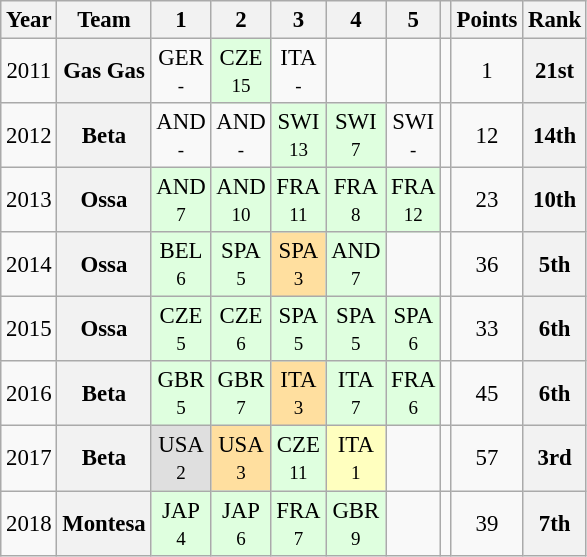<table class="wikitable" style="text-align:center; font-size:95%">
<tr>
<th>Year</th>
<th>Team</th>
<th>1</th>
<th>2</th>
<th>3</th>
<th>4</th>
<th>5</th>
<th></th>
<th>Points</th>
<th>Rank</th>
</tr>
<tr>
<td>2011</td>
<th>Gas Gas</th>
<td>GER<br><small>-</small></td>
<td style="background:#DFFFDF;">CZE<br><small>15</small></td>
<td>ITA<br><small>-</small></td>
<td></td>
<td></td>
<td></td>
<td>1</td>
<th>21st</th>
</tr>
<tr>
<td>2012</td>
<th>Beta</th>
<td>AND<br><small>-</small></td>
<td>AND<br><small>-</small></td>
<td style="background:#DFFFDF;">SWI<br><small>13</small></td>
<td style="background:#DFFFDF;">SWI<br><small>7</small></td>
<td>SWI<br><small>-</small></td>
<td></td>
<td>12</td>
<th>14th</th>
</tr>
<tr>
<td>2013</td>
<th>Ossa</th>
<td style="background:#DFFFDF;">AND<br><small>7</small></td>
<td style="background:#DFFFDF;">AND<br><small>10</small></td>
<td style="background:#DFFFDF;">FRA<br><small>11</small></td>
<td style="background:#DFFFDF;">FRA<br><small>8</small></td>
<td style="background:#DFFFDF;">FRA<br><small>12</small></td>
<td></td>
<td>23</td>
<th>10th</th>
</tr>
<tr>
<td>2014</td>
<th>Ossa</th>
<td style="background:#DFFFDF;">BEL<br><small>6</small></td>
<td style="background:#DFFFDF;">SPA<br><small>5</small></td>
<td style="background:#FFDF9F;">SPA<br><small>3</small></td>
<td style="background:#DFFFDF;">AND<br><small>7</small></td>
<td></td>
<td></td>
<td>36</td>
<th>5th</th>
</tr>
<tr>
<td>2015</td>
<th>Ossa</th>
<td style="background:#DFFFDF;">CZE<br><small>5</small></td>
<td style="background:#DFFFDF;">CZE<br><small>6</small></td>
<td style="background:#DFFFDF;">SPA<br><small>5</small></td>
<td style="background:#DFFFDF;">SPA<br><small>5</small></td>
<td style="background:#DFFFDF;">SPA<br><small>6</small></td>
<td></td>
<td>33</td>
<th>6th</th>
</tr>
<tr>
<td>2016</td>
<th>Beta</th>
<td style="background:#DFFFDF;">GBR<br><small>5</small></td>
<td style="background:#DFFFDF;">GBR<br><small>7</small></td>
<td style="background:#FFDF9F;">ITA<br><small>3</small></td>
<td style="background:#DFFFDF;">ITA<br><small>7</small></td>
<td style="background:#DFFFDF;">FRA<br><small>6</small></td>
<td></td>
<td>45</td>
<th>6th</th>
</tr>
<tr>
<td>2017</td>
<th>Beta</th>
<td style="background:#DFDFDF;">USA<br><small>2</small></td>
<td style="background:#FFDF9F;">USA<br><small>3</small></td>
<td style="background:#DFFFDF;">CZE<br><small>11</small></td>
<td style="background:#FFFFBF;">ITA<br><small>1</small></td>
<td></td>
<td></td>
<td>57</td>
<th>3rd</th>
</tr>
<tr>
<td>2018</td>
<th>Montesa</th>
<td style="background:#DFFFDF;">JAP<br><small>4</small></td>
<td style="background:#DFFFDF;">JAP<br><small>6</small></td>
<td style="background:#DFFFDF;">FRA<br><small>7</small></td>
<td style="background:#DFFFDF;">GBR<br><small>9</small></td>
<td></td>
<td></td>
<td>39</td>
<th>7th</th>
</tr>
</table>
